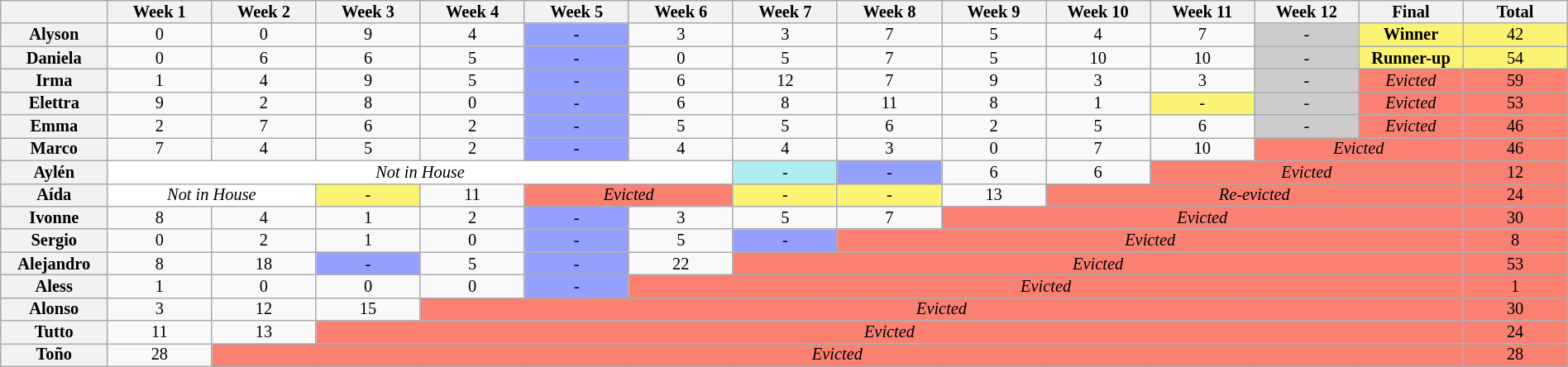<table class="wikitable" style="width:100%; text-align:center; font-size:85%; line-height:12px;">
<tr>
<th style="width:5%"></th>
<th style="width:5%">Week 1</th>
<th style="width:5%">Week 2</th>
<th style="width:5%">Week 3</th>
<th style="width:5%">Week 4</th>
<th style="width:5%">Week 5</th>
<th style="width:5%">Week 6</th>
<th style="width:5%">Week 7</th>
<th style="width:5%">Week 8</th>
<th style="width:5%">Week 9</th>
<th style="width:5%">Week 10</th>
<th style="width:5%">Week 11</th>
<th style="width:5%">Week 12</th>
<th style="width:5%">Final</th>
<th style="width:5%">Total</th>
</tr>
<tr>
<th>Alyson</th>
<td>0</td>
<td>0</td>
<td>9</td>
<td>4</td>
<td style="background:#959FFD">-</td>
<td>3</td>
<td>3</td>
<td>7</td>
<td>5</td>
<td>4</td>
<td>7</td>
<td style="background:#CCCCCC; text-align:center">-</td>
<td style="background:#FBF373;"><strong>Winner</strong></td>
<td style="background:#FBF373;">42</td>
</tr>
<tr>
<th>Daniela</th>
<td>0</td>
<td>6</td>
<td>6</td>
<td>5</td>
<td style="background:#959FFD">-</td>
<td>0</td>
<td>5</td>
<td>7</td>
<td>5</td>
<td>10</td>
<td>10</td>
<td style="background:#CCCCCC; text-align:center">-</td>
<td style="background:#FBF373;"><strong>Runner-up</strong></td>
<td style="background:#FBF373;">54</td>
</tr>
<tr>
<th>Irma</th>
<td>1</td>
<td>4</td>
<td>9</td>
<td>5</td>
<td style="background:#959FFD">-</td>
<td>6</td>
<td>12</td>
<td>7</td>
<td>9</td>
<td>3</td>
<td>3</td>
<td style="background:#CCCCCC; text-align:center">-</td>
<td style="background:salmon;"><em>Evicted</em></td>
<td style="background:salmon;">59</td>
</tr>
<tr>
<th>Elettra</th>
<td>9</td>
<td>2</td>
<td>8</td>
<td>0</td>
<td style="background:#959FFD">-</td>
<td>6</td>
<td>8</td>
<td>11</td>
<td>8</td>
<td>1</td>
<td style="background:#FBF373;">-</td>
<td style="background:#CCCCCC; text-align:center">-</td>
<td style="background:salmon;"><em>Evicted</em></td>
<td style="background:salmon;">53</td>
</tr>
<tr>
<th>Emma</th>
<td>2</td>
<td>7</td>
<td>6</td>
<td>2</td>
<td style="background:#959FFD">-</td>
<td>5</td>
<td>5</td>
<td>6</td>
<td>2</td>
<td>5</td>
<td>6</td>
<td style="background:#CCCCCC; text-align:center">-</td>
<td style="background:salmon;"><em>Evicted</em></td>
<td style="background:salmon;">46</td>
</tr>
<tr>
<th>Marco</th>
<td>7</td>
<td>4</td>
<td>5</td>
<td>2</td>
<td style="background:#959FFD">-</td>
<td>4</td>
<td>4</td>
<td>3</td>
<td>0</td>
<td>7</td>
<td>10</td>
<td colspan="2" style="background:salmon;"><em>Evicted</em></td>
<td style="background:salmon;">46</td>
</tr>
<tr>
<th>Aylén</th>
<td style="background:white" colspan="6"><em>Not in House</em></td>
<td style="background:#AFEEEE;">-</td>
<td style="background:#959FFD">-</td>
<td>6</td>
<td>6</td>
<td colspan="3" style="background:salmon;"><em>Evicted</em></td>
<td style="background:salmon;">12</td>
</tr>
<tr>
<th>Aída</th>
<td style="background:white" colspan="2"><em>Not in House</em></td>
<td style="background:#FBF373;">-</td>
<td>11</td>
<td colspan="2" style="background:salmon;"><em>Evicted</em></td>
<td style="background:#FBF373;">-</td>
<td style="background:#FBF373;">-</td>
<td>13</td>
<td colspan="4" style="background:salmon;"><em>Re-evicted</em></td>
<td style="background:salmon;">24</td>
</tr>
<tr>
<th>Ivonne</th>
<td>8</td>
<td>4</td>
<td>1</td>
<td>2</td>
<td style="background:#959FFD">-</td>
<td>3</td>
<td>5</td>
<td>7</td>
<td colspan="5" style="background:salmon;"><em>Evicted</em></td>
<td style="background:salmon;">30</td>
</tr>
<tr>
<th>Sergio</th>
<td>0</td>
<td>2</td>
<td>1</td>
<td>0</td>
<td style="background:#959FFD">-</td>
<td>5</td>
<td style="background:#959ffd; text-align:center">-</td>
<td colspan="6" style="background:salmon;"><em>Evicted</em></td>
<td style="background:salmon;">8</td>
</tr>
<tr>
<th>Alejandro</th>
<td>8</td>
<td>18</td>
<td style="background:#959ffd;">-</td>
<td>5</td>
<td style="background:#959FFD">-</td>
<td>22</td>
<td colspan="7" style="background:salmon;"><em>Evicted</em></td>
<td style="background:salmon;">53</td>
</tr>
<tr>
<th>Aless</th>
<td>1</td>
<td>0</td>
<td>0</td>
<td>0</td>
<td style="background:#959FFD">-</td>
<td colspan="8" style="background:salmon;"><em>Evicted</em></td>
<td style="background:salmon;">1</td>
</tr>
<tr>
<th>Alonso</th>
<td>3</td>
<td>12</td>
<td>15</td>
<td colspan="10" style="background:salmon;"><em>Evicted</em></td>
<td style="background:salmon;">30</td>
</tr>
<tr>
<th>Tutto</th>
<td>11</td>
<td>13</td>
<td colspan="11" style="background:salmon;"><em>Evicted</em></td>
<td style="background:salmon;">24</td>
</tr>
<tr>
<th>Toño</th>
<td>28</td>
<td colspan="12" style="background:salmon;"><em>Evicted</em></td>
<td style="background:salmon;">28</td>
</tr>
</table>
